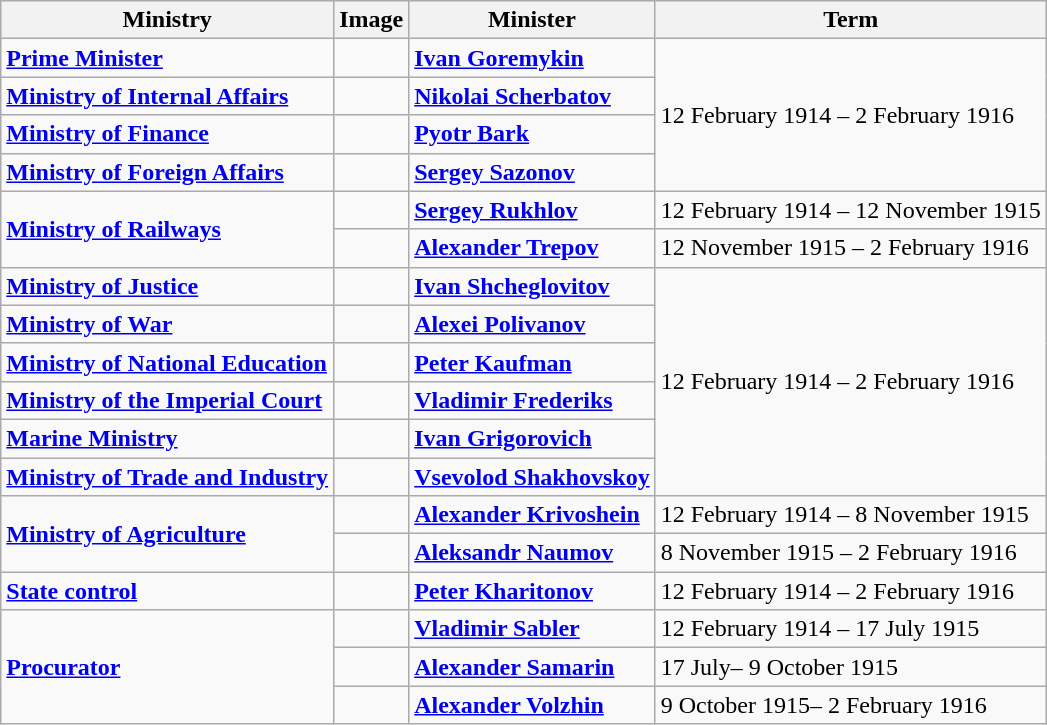<table class="wikitable">
<tr>
<th>Ministry</th>
<th>Image</th>
<th><strong>Minister</strong></th>
<th>Term</th>
</tr>
<tr>
<td><strong><a href='#'>Prime Minister</a></strong></td>
<td></td>
<td><strong><a href='#'>Ivan Goremykin</a></strong></td>
<td rowspan="4">12 February 1914 – 2 February 1916</td>
</tr>
<tr>
<td><strong><a href='#'>Ministry of Internal Affairs</a></strong></td>
<td></td>
<td><strong><a href='#'>Nikolai Scherbatov</a></strong></td>
</tr>
<tr>
<td><strong><a href='#'>Ministry of Finance</a></strong></td>
<td></td>
<td><strong><a href='#'>Pyotr Bark</a></strong></td>
</tr>
<tr>
<td><strong><a href='#'>Ministry of Foreign Affairs</a></strong></td>
<td></td>
<td><strong><a href='#'>Sergey Sazonov</a></strong></td>
</tr>
<tr>
<td rowspan="2"><strong><a href='#'>Ministry of Railways</a></strong></td>
<td></td>
<td><strong><a href='#'>Sergey Rukhlov</a></strong></td>
<td>12 February 1914 – 12 November 1915</td>
</tr>
<tr>
<td></td>
<td><strong><a href='#'>Alexander Trepov</a></strong></td>
<td>12 November 1915 – 2 February 1916</td>
</tr>
<tr>
<td><strong><a href='#'>Ministry of Justice</a></strong></td>
<td></td>
<td><strong><a href='#'>Ivan Shcheglovitov</a></strong></td>
<td rowspan="6">12 February 1914 – 2 February 1916</td>
</tr>
<tr>
<td><strong><a href='#'>Ministry of War</a></strong></td>
<td></td>
<td><strong><a href='#'>Alexei Polivanov</a></strong></td>
</tr>
<tr>
<td><strong><a href='#'>Ministry of National Education</a></strong></td>
<td></td>
<td><a href='#'><strong>Peter Kaufman</strong></a></td>
</tr>
<tr>
<td><strong><a href='#'>Ministry of the Imperial Court</a></strong></td>
<td></td>
<td><strong><a href='#'>Vladimir Frederiks</a></strong></td>
</tr>
<tr>
<td><strong><a href='#'>Marine Ministry</a></strong></td>
<td></td>
<td><strong><a href='#'>Ivan Grigorovich</a></strong></td>
</tr>
<tr>
<td><strong><a href='#'>Ministry of Trade and Industry</a></strong></td>
<td></td>
<td><strong><a href='#'>Vsevolod Shakhovskoy</a></strong></td>
</tr>
<tr>
<td rowspan="2"><strong><a href='#'>Ministry of Agriculture</a></strong></td>
<td></td>
<td><strong><a href='#'>Alexander Krivoshein</a></strong></td>
<td>12 February 1914 – 8 November 1915</td>
</tr>
<tr>
<td></td>
<td><strong><a href='#'>Aleksandr Naumov</a></strong></td>
<td>8 November 1915 – 2 February 1916</td>
</tr>
<tr>
<td><strong><a href='#'>State control</a></strong></td>
<td></td>
<td><strong><a href='#'>Peter Kharitonov</a></strong></td>
<td>12 February 1914 – 2 February 1916</td>
</tr>
<tr>
<td rowspan=3><strong><a href='#'>Procurator</a></strong></td>
<td></td>
<td><strong><a href='#'>Vladimir Sabler</a></strong></td>
<td>12 February 1914 – 17 July 1915</td>
</tr>
<tr>
<td></td>
<td><a href='#'><strong>Alexander Samarin</strong></a></td>
<td>17 July– 9 October 1915</td>
</tr>
<tr>
<td></td>
<td><a href='#'><strong>Alexander Volzhin</strong></a></td>
<td>9 October 1915– 2 February 1916</td>
</tr>
</table>
